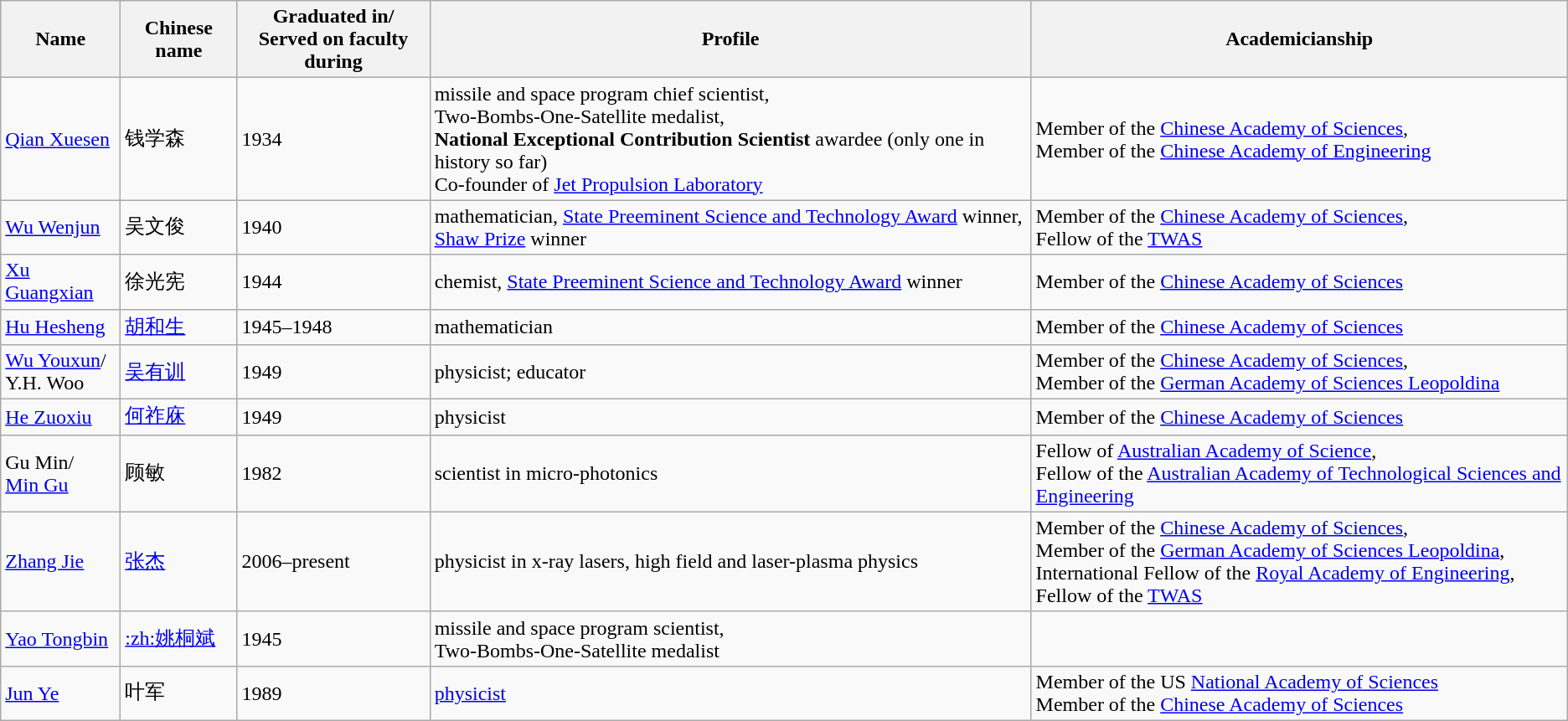<table class="wikitable sortable">
<tr>
<th>Name</th>
<th>Chinese name</th>
<th>Graduated in/<br>Served on faculty during</th>
<th class="unsortable">Profile</th>
<th class="unsortable">Academicianship</th>
</tr>
<tr>
<td><a href='#'>Qian Xuesen</a></td>
<td>钱学森</td>
<td>1934</td>
<td>missile and space program chief scientist, <br>Two-Bombs-One-Satellite medalist, <br><strong>National Exceptional Contribution Scientist</strong> awardee (only one  in history so far)<br> Co-founder of <a href='#'>Jet Propulsion Laboratory</a></td>
<td>Member of the <a href='#'>Chinese Academy of Sciences</a>, <br>Member of the <a href='#'>Chinese Academy of Engineering</a></td>
</tr>
<tr>
<td><a href='#'>Wu Wenjun</a></td>
<td>吴文俊</td>
<td>1940</td>
<td>mathematician, <a href='#'>State Preeminent Science and Technology Award</a> winner, <a href='#'>Shaw Prize</a> winner</td>
<td>Member of the <a href='#'>Chinese Academy of Sciences</a>, <br>Fellow of the <a href='#'>TWAS</a></td>
</tr>
<tr>
<td><a href='#'>Xu Guangxian</a></td>
<td>徐光宪</td>
<td>1944</td>
<td>chemist, <a href='#'>State Preeminent Science and Technology Award</a> winner</td>
<td>Member of the <a href='#'>Chinese Academy of Sciences</a></td>
</tr>
<tr>
<td><a href='#'>Hu Hesheng</a></td>
<td><a href='#'>胡和生</a></td>
<td>1945–1948</td>
<td>mathematician</td>
<td>Member of the <a href='#'>Chinese Academy of Sciences</a></td>
</tr>
<tr>
<td><a href='#'>Wu Youxun</a>/<br>Y.H. Woo</td>
<td><a href='#'>吴有训</a></td>
<td>1949</td>
<td>physicist; educator</td>
<td>Member of the <a href='#'>Chinese Academy of Sciences</a>, <br>Member of the <a href='#'>German Academy of Sciences Leopoldina</a></td>
</tr>
<tr>
<td><a href='#'>He Zuoxiu</a></td>
<td><a href='#'>何祚庥</a></td>
<td>1949</td>
<td>physicist</td>
<td>Member of the <a href='#'>Chinese Academy of Sciences</a></td>
</tr>
<tr>
<td>Gu Min/<br><a href='#'>Min Gu</a></td>
<td>顾敏</td>
<td>1982</td>
<td>scientist in micro-photonics</td>
<td>Fellow of <a href='#'>Australian Academy of Science</a>, <br>Fellow of the <a href='#'>Australian Academy of Technological Sciences and Engineering</a></td>
</tr>
<tr>
<td><a href='#'>Zhang Jie</a></td>
<td><a href='#'>张杰</a></td>
<td>2006–present</td>
<td>physicist in x-ray lasers, high field and laser-plasma physics</td>
<td>Member of the <a href='#'>Chinese Academy of Sciences</a>, <br>Member of the <a href='#'>German Academy of Sciences Leopoldina</a>,<br>International Fellow of the <a href='#'>Royal Academy of Engineering</a>, Fellow of the <a href='#'>TWAS</a></td>
</tr>
<tr>
<td><a href='#'>Yao Tongbin</a></td>
<td><a href='#'>:zh:姚桐斌</a></td>
<td>1945</td>
<td>missile and space program scientist, <br>Two-Bombs-One-Satellite medalist<br></td>
<td></td>
</tr>
<tr>
<td><a href='#'>Jun Ye</a></td>
<td>叶军</td>
<td>1989</td>
<td><a href='#'>physicist</a></td>
<td>Member of the US <a href='#'>National Academy of Sciences</a><br>Member of the <a href='#'>Chinese Academy of Sciences</a></td>
</tr>
</table>
